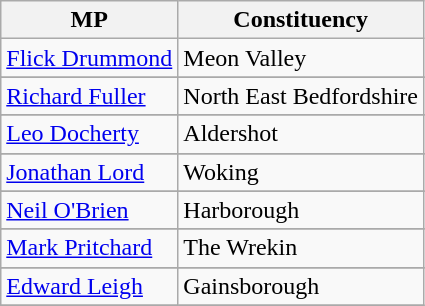<table class="wikitable" style="display: inline-table;">
<tr>
<th>MP</th>
<th>Constituency</th>
</tr>
<tr>
<td><a href='#'>Flick Drummond</a></td>
<td>Meon Valley</td>
</tr>
<tr>
</tr>
<tr>
<td><a href='#'>Richard Fuller</a></td>
<td>North East Bedfordshire</td>
</tr>
<tr>
</tr>
<tr>
<td><a href='#'>Leo Docherty</a></td>
<td>Aldershot</td>
</tr>
<tr>
</tr>
<tr>
<td><a href='#'>Jonathan Lord</a></td>
<td>Woking</td>
</tr>
<tr>
</tr>
<tr>
<td><a href='#'>Neil O'Brien</a></td>
<td>Harborough</td>
</tr>
<tr>
</tr>
<tr>
<td><a href='#'>Mark Pritchard</a></td>
<td>The Wrekin</td>
</tr>
<tr>
</tr>
<tr>
<td><a href='#'>Edward Leigh</a></td>
<td>Gainsborough</td>
</tr>
<tr>
</tr>
</table>
